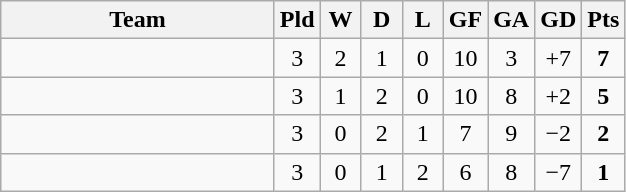<table class="wikitable" style="text-align:center">
<tr>
<th width=175>Team</th>
<th width=20>Pld</th>
<th width=20>W</th>
<th width=20>D</th>
<th width=20>L</th>
<th width=20>GF</th>
<th width=20>GA</th>
<th width=20>GD</th>
<th width=20>Pts</th>
</tr>
<tr>
<td align=left></td>
<td>3</td>
<td>2</td>
<td>1</td>
<td>0</td>
<td>10</td>
<td>3</td>
<td>+7</td>
<td><strong>7</strong></td>
</tr>
<tr>
<td align=left></td>
<td>3</td>
<td>1</td>
<td>2</td>
<td>0</td>
<td>10</td>
<td>8</td>
<td>+2</td>
<td><strong>5</strong></td>
</tr>
<tr>
<td align=left></td>
<td>3</td>
<td>0</td>
<td>2</td>
<td>1</td>
<td>7</td>
<td>9</td>
<td>−2</td>
<td><strong>2</strong></td>
</tr>
<tr>
<td align=left></td>
<td>3</td>
<td>0</td>
<td>1</td>
<td>2</td>
<td>6</td>
<td>8</td>
<td>−7</td>
<td><strong>1</strong></td>
</tr>
</table>
